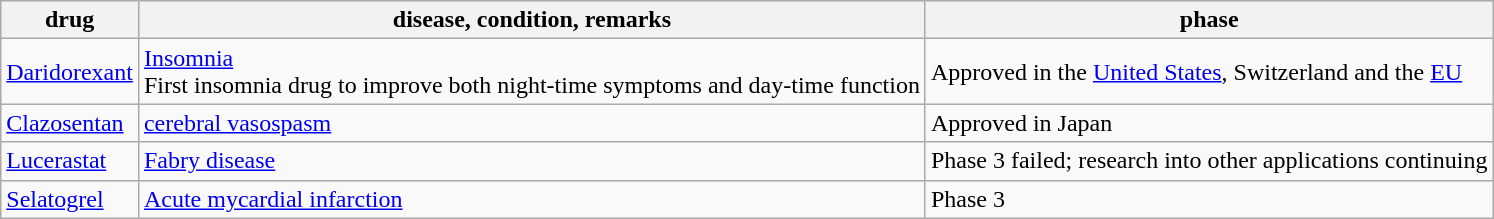<table class="wikitable">
<tr>
<th>drug</th>
<th>disease, condition, remarks</th>
<th>phase</th>
</tr>
<tr>
<td><a href='#'>Daridorexant</a></td>
<td><a href='#'>Insomnia</a><br>First insomnia drug to improve both night-time symptoms and day-time function</td>
<td>Approved in the <a href='#'>United States</a>, Switzerland and the <a href='#'>EU</a></td>
</tr>
<tr>
<td><a href='#'>Clazosentan</a></td>
<td><a href='#'>cerebral vasospasm</a></td>
<td>Approved in Japan</td>
</tr>
<tr>
<td><a href='#'>Lucerastat</a></td>
<td><a href='#'>Fabry disease</a></td>
<td>Phase 3 failed; research into other applications continuing</td>
</tr>
<tr>
<td><a href='#'>Selatogrel</a></td>
<td><a href='#'>Acute mycardial infarction</a></td>
<td>Phase 3</td>
</tr>
</table>
